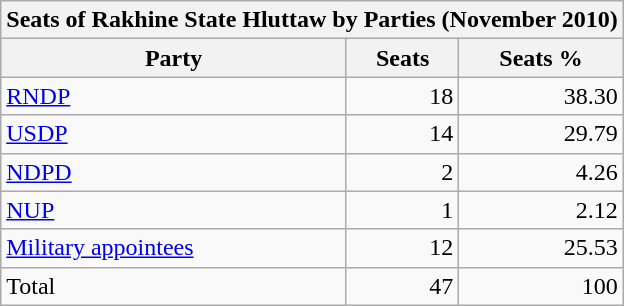<table class="wikitable" style=text-align:right>
<tr>
<th colspan="3">Seats of Rakhine State Hluttaw by Parties (November 2010)</th>
</tr>
<tr>
<th>Party</th>
<th>Seats</th>
<th>Seats %</th>
</tr>
<tr>
<td align=left><a href='#'>RNDP</a></td>
<td>18</td>
<td>38.30</td>
</tr>
<tr>
<td align=left><a href='#'>USDP</a></td>
<td>14</td>
<td>29.79</td>
</tr>
<tr>
<td align=left><a href='#'>NDPD</a></td>
<td>2</td>
<td>4.26</td>
</tr>
<tr>
<td align=left><a href='#'>NUP</a></td>
<td>1</td>
<td>2.12</td>
</tr>
<tr>
<td align=left><a href='#'>Military appointees</a></td>
<td>12</td>
<td>25.53</td>
</tr>
<tr>
<td align=left>Total</td>
<td>47</td>
<td>100</td>
</tr>
</table>
